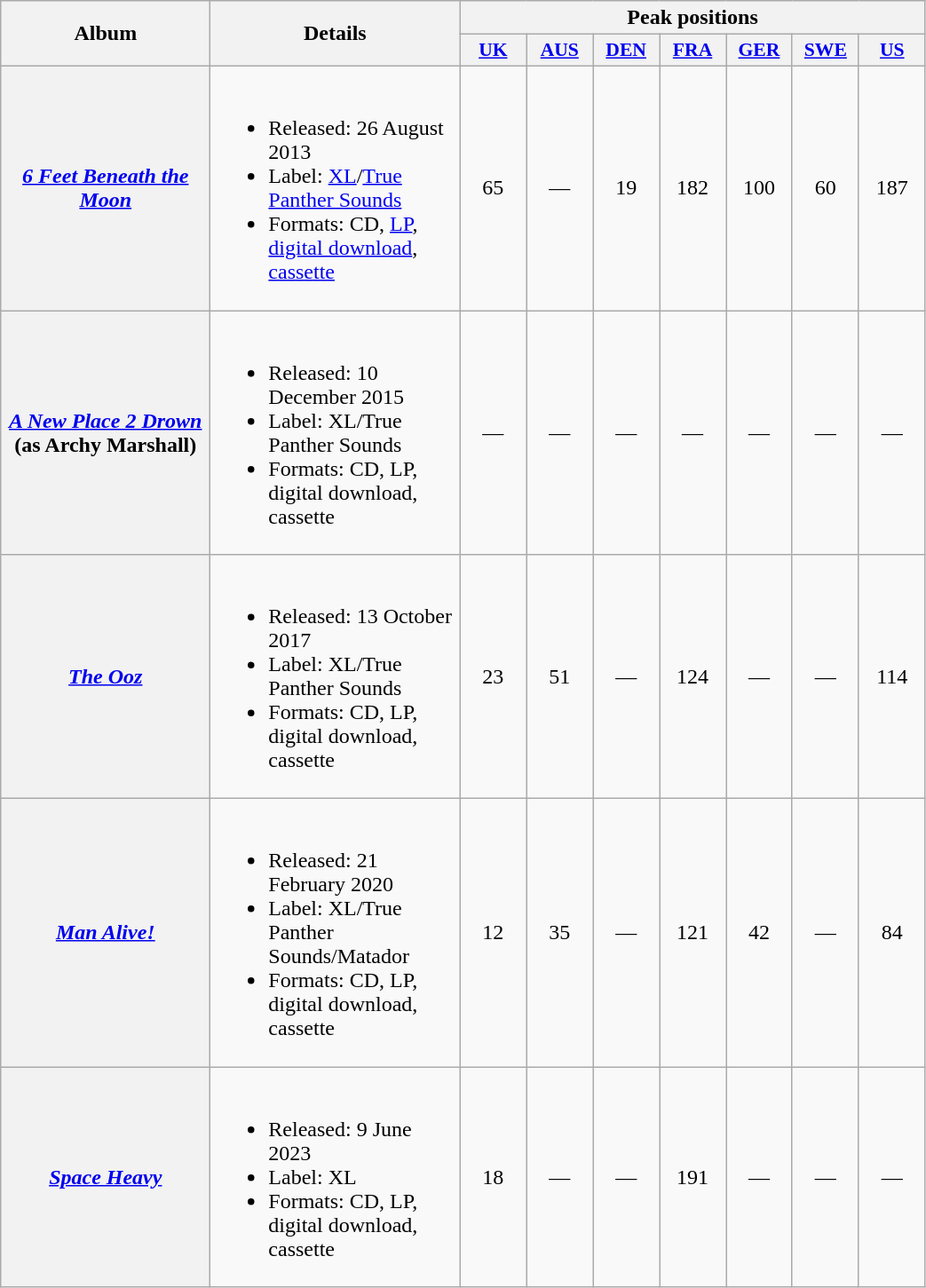<table class="wikitable plainrowheaders">
<tr>
<th rowspan="2" style="text-align:center; width:150px;">Album</th>
<th rowspan="2" style="text-align:center; width:180px;">Details</th>
<th colspan="7" style="text-align:center; width:20px;">Peak positions</th>
</tr>
<tr>
<th scope="col" style="width:3em;font-size:90%;"><a href='#'>UK</a><br></th>
<th scope="col" style="width:3em;font-size:90%;"><a href='#'>AUS</a><br></th>
<th scope="col" style="width:3em;font-size:90%;"><a href='#'>DEN</a><br></th>
<th scope="col" style="width:3em;font-size:90%;"><a href='#'>FRA</a><br></th>
<th scope="col" style="width:3em;font-size:90%;"><a href='#'>GER</a><br></th>
<th scope="col" style="width:3em;font-size:90%;"><a href='#'>SWE</a><br></th>
<th scope="col" style="width:3em;font-size:90%;"><a href='#'>US</a><br></th>
</tr>
<tr>
<th scope="row"><em><a href='#'>6 Feet Beneath the Moon</a></em></th>
<td><br><ul><li>Released: 26 August 2013</li><li>Label: <a href='#'>XL</a>/<a href='#'>True Panther Sounds</a></li><li>Formats: CD, <a href='#'>LP</a>, <a href='#'>digital download</a>, <a href='#'>cassette</a></li></ul></td>
<td style="text-align:center;">65</td>
<td style="text-align:center;">—</td>
<td style="text-align:center;">19</td>
<td style="text-align:center;">182</td>
<td style="text-align:center;">100</td>
<td style="text-align:center;">60</td>
<td style="text-align:center;">187</td>
</tr>
<tr>
<th scope="row"><em><a href='#'>A New Place 2 Drown</a></em> (as Archy Marshall)</th>
<td><br><ul><li>Released: 10 December 2015</li><li>Label: XL/True Panther Sounds</li><li>Formats: CD, LP, digital download, cassette</li></ul></td>
<td style="text-align:center;">—</td>
<td style="text-align:center;">—</td>
<td style="text-align:center;">—</td>
<td style="text-align:center;">—</td>
<td style="text-align:center;">—</td>
<td style="text-align:center;">—</td>
<td style="text-align:center;">—</td>
</tr>
<tr>
<th scope="row"><em><a href='#'>The Ooz</a></em></th>
<td><br><ul><li>Released: 13 October 2017</li><li>Label: XL/True Panther Sounds</li><li>Formats: CD, LP, digital download, cassette</li></ul></td>
<td style="text-align:center;">23</td>
<td style="text-align:center;">51</td>
<td style="text-align:center;">—</td>
<td style="text-align:center;">124</td>
<td style="text-align:center;">—</td>
<td style="text-align:center;">—</td>
<td style="text-align:center;">114</td>
</tr>
<tr>
<th scope="row"><em><a href='#'>Man Alive!</a></em></th>
<td><br><ul><li>Released: 21 February 2020</li><li>Label: XL/True Panther Sounds/Matador</li><li>Formats: CD, LP, digital download, cassette</li></ul></td>
<td style="text-align:center;">12</td>
<td style="text-align:center;">35</td>
<td style="text-align:center;">—</td>
<td style="text-align:center;">121</td>
<td style="text-align:center;">42</td>
<td style="text-align:center;">—</td>
<td style="text-align:center;">84</td>
</tr>
<tr>
<th scope="row"><em><a href='#'>Space Heavy</a></em></th>
<td><br><ul><li>Released: 9 June 2023</li><li>Label: XL</li><li>Formats: CD, LP, digital download, cassette</li></ul></td>
<td style="text-align:center;">18</td>
<td style="text-align:center;">—</td>
<td style="text-align:center;">—</td>
<td style="text-align:center;">191<br></td>
<td style="text-align:center;">—</td>
<td style="text-align:center;">—</td>
<td style="text-align:center;">—</td>
</tr>
</table>
